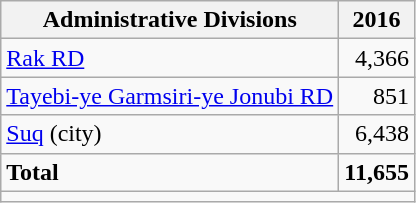<table class="wikitable">
<tr>
<th>Administrative Divisions</th>
<th>2016</th>
</tr>
<tr>
<td><a href='#'>Rak RD</a></td>
<td style="text-align: right;">4,366</td>
</tr>
<tr>
<td><a href='#'>Tayebi-ye Garmsiri-ye Jonubi RD</a></td>
<td style="text-align: right;">851</td>
</tr>
<tr>
<td><a href='#'>Suq</a> (city)</td>
<td style="text-align: right;">6,438</td>
</tr>
<tr>
<td><strong>Total</strong></td>
<td style="text-align: right;"><strong>11,655</strong></td>
</tr>
<tr>
<td colspan=2></td>
</tr>
</table>
